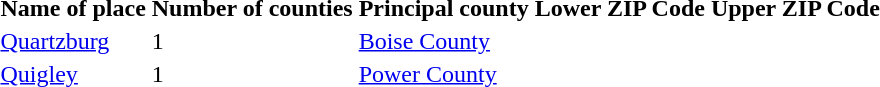<table>
<tr>
<th>Name of place</th>
<th>Number of counties</th>
<th>Principal county</th>
<th>Lower ZIP Code</th>
<th>Upper ZIP Code</th>
</tr>
<tr --->
<td><a href='#'>Quartzburg</a></td>
<td>1</td>
<td><a href='#'>Boise County</a></td>
<td> </td>
<td> </td>
</tr>
<tr --->
<td><a href='#'>Quigley</a></td>
<td>1</td>
<td><a href='#'>Power County</a></td>
<td> </td>
<td> </td>
</tr>
<tr --->
</tr>
</table>
